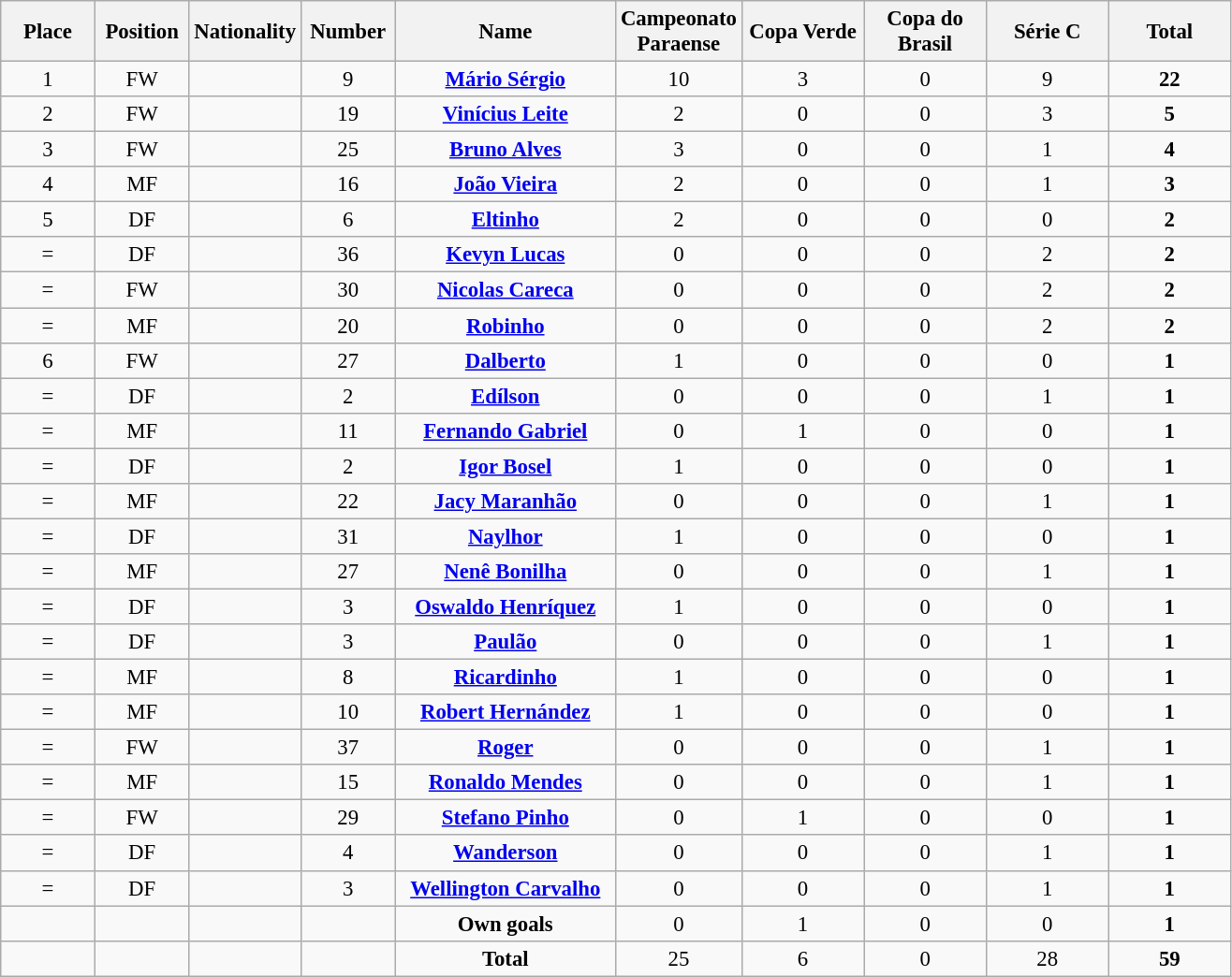<table class="wikitable" style="font-size: 95%; text-align: center;">
<tr>
<th width=60>Place</th>
<th width=60>Position</th>
<th width=60>Nationality</th>
<th width=60>Number</th>
<th width=150>Name</th>
<th width=80>Campeonato Paraense</th>
<th width=80>Copa Verde</th>
<th width=80>Copa do Brasil</th>
<th width=80>Série C</th>
<th width=80>Total</th>
</tr>
<tr>
<td>1</td>
<td>FW</td>
<td></td>
<td>9</td>
<td><strong><a href='#'>Mário Sérgio</a></strong></td>
<td>10</td>
<td>3</td>
<td>0</td>
<td>9</td>
<td><strong>22</strong></td>
</tr>
<tr>
<td>2</td>
<td>FW</td>
<td></td>
<td>19</td>
<td><strong><a href='#'>Vinícius Leite</a></strong></td>
<td>2</td>
<td>0</td>
<td>0</td>
<td>3</td>
<td><strong>5</strong></td>
</tr>
<tr>
<td>3</td>
<td>FW</td>
<td></td>
<td>25</td>
<td><strong><a href='#'>Bruno Alves</a></strong></td>
<td>3</td>
<td>0</td>
<td>0</td>
<td>1</td>
<td><strong>4</strong></td>
</tr>
<tr>
<td>4</td>
<td>MF</td>
<td></td>
<td>16</td>
<td><strong><a href='#'>João Vieira</a></strong></td>
<td>2</td>
<td>0</td>
<td>0</td>
<td>1</td>
<td><strong>3</strong></td>
</tr>
<tr>
<td>5</td>
<td>DF</td>
<td></td>
<td>6</td>
<td><strong><a href='#'>Eltinho</a></strong></td>
<td>2</td>
<td>0</td>
<td>0</td>
<td>0</td>
<td><strong>2</strong></td>
</tr>
<tr>
<td>=</td>
<td>DF</td>
<td></td>
<td>36</td>
<td><strong><a href='#'>Kevyn Lucas</a></strong></td>
<td>0</td>
<td>0</td>
<td>0</td>
<td>2</td>
<td><strong>2</strong></td>
</tr>
<tr>
<td>=</td>
<td>FW</td>
<td></td>
<td>30</td>
<td><strong><a href='#'>Nicolas Careca</a></strong></td>
<td>0</td>
<td>0</td>
<td>0</td>
<td>2</td>
<td><strong>2</strong></td>
</tr>
<tr>
<td>=</td>
<td>MF</td>
<td></td>
<td>20</td>
<td><strong><a href='#'>Robinho</a></strong></td>
<td>0</td>
<td>0</td>
<td>0</td>
<td>2</td>
<td><strong>2</strong></td>
</tr>
<tr>
<td>6</td>
<td>FW</td>
<td></td>
<td>27</td>
<td><strong><a href='#'>Dalberto</a></strong></td>
<td>1</td>
<td>0</td>
<td>0</td>
<td>0</td>
<td><strong>1</strong></td>
</tr>
<tr>
<td>=</td>
<td>DF</td>
<td></td>
<td>2</td>
<td><strong><a href='#'>Edílson</a></strong></td>
<td>0</td>
<td>0</td>
<td>0</td>
<td>1</td>
<td><strong>1</strong></td>
</tr>
<tr>
<td>=</td>
<td>MF</td>
<td></td>
<td>11</td>
<td><strong><a href='#'>Fernando Gabriel</a></strong></td>
<td>0</td>
<td>1</td>
<td>0</td>
<td>0</td>
<td><strong>1</strong></td>
</tr>
<tr>
<td>=</td>
<td>DF</td>
<td></td>
<td>2</td>
<td><strong><a href='#'>Igor Bosel</a></strong></td>
<td>1</td>
<td>0</td>
<td>0</td>
<td>0</td>
<td><strong>1</strong></td>
</tr>
<tr>
<td>=</td>
<td>MF</td>
<td></td>
<td>22</td>
<td><strong><a href='#'>Jacy Maranhão</a></strong></td>
<td>0</td>
<td>0</td>
<td>0</td>
<td>1</td>
<td><strong>1</strong></td>
</tr>
<tr>
<td>=</td>
<td>DF</td>
<td></td>
<td>31</td>
<td><strong><a href='#'>Naylhor</a></strong></td>
<td>1</td>
<td>0</td>
<td>0</td>
<td>0</td>
<td><strong>1</strong></td>
</tr>
<tr>
<td>=</td>
<td>MF</td>
<td></td>
<td>27</td>
<td><strong><a href='#'>Nenê Bonilha</a></strong></td>
<td>0</td>
<td>0</td>
<td>0</td>
<td>1</td>
<td><strong>1</strong></td>
</tr>
<tr>
<td>=</td>
<td>DF</td>
<td></td>
<td>3</td>
<td><strong><a href='#'>Oswaldo Henríquez</a></strong></td>
<td>1</td>
<td>0</td>
<td>0</td>
<td>0</td>
<td><strong>1</strong></td>
</tr>
<tr>
<td>=</td>
<td>DF</td>
<td></td>
<td>3</td>
<td><strong><a href='#'>Paulão</a></strong></td>
<td>0</td>
<td>0</td>
<td>0</td>
<td>1</td>
<td><strong>1</strong></td>
</tr>
<tr>
<td>=</td>
<td>MF</td>
<td></td>
<td>8</td>
<td><strong><a href='#'>Ricardinho</a></strong></td>
<td>1</td>
<td>0</td>
<td>0</td>
<td>0</td>
<td><strong>1</strong></td>
</tr>
<tr>
<td>=</td>
<td>MF</td>
<td></td>
<td>10</td>
<td><strong><a href='#'>Robert Hernández</a></strong></td>
<td>1</td>
<td>0</td>
<td>0</td>
<td>0</td>
<td><strong>1</strong></td>
</tr>
<tr>
<td>=</td>
<td>FW</td>
<td></td>
<td>37</td>
<td><strong><a href='#'>Roger</a></strong></td>
<td>0</td>
<td>0</td>
<td>0</td>
<td>1</td>
<td><strong>1</strong></td>
</tr>
<tr>
<td>=</td>
<td>MF</td>
<td></td>
<td>15</td>
<td><strong><a href='#'>Ronaldo Mendes</a></strong></td>
<td>0</td>
<td>0</td>
<td>0</td>
<td>1</td>
<td><strong>1</strong></td>
</tr>
<tr>
<td>=</td>
<td>FW</td>
<td></td>
<td>29</td>
<td><strong><a href='#'>Stefano Pinho</a></strong></td>
<td>0</td>
<td>1</td>
<td>0</td>
<td>0</td>
<td><strong>1</strong></td>
</tr>
<tr>
<td>=</td>
<td>DF</td>
<td></td>
<td>4</td>
<td><strong><a href='#'>Wanderson</a></strong></td>
<td>0</td>
<td>0</td>
<td>0</td>
<td>1</td>
<td><strong>1</strong></td>
</tr>
<tr>
<td>=</td>
<td>DF</td>
<td></td>
<td>3</td>
<td><strong><a href='#'>Wellington Carvalho</a></strong></td>
<td>0</td>
<td>0</td>
<td>0</td>
<td>1</td>
<td><strong>1</strong></td>
</tr>
<tr>
<td></td>
<td></td>
<td></td>
<td></td>
<td><strong>Own goals</strong></td>
<td>0</td>
<td>1</td>
<td>0</td>
<td>0</td>
<td><strong>1</strong></td>
</tr>
<tr>
<td></td>
<td></td>
<td></td>
<td></td>
<td><strong>Total</strong></td>
<td>25</td>
<td>6</td>
<td>0</td>
<td>28</td>
<td><strong>59</strong></td>
</tr>
</table>
